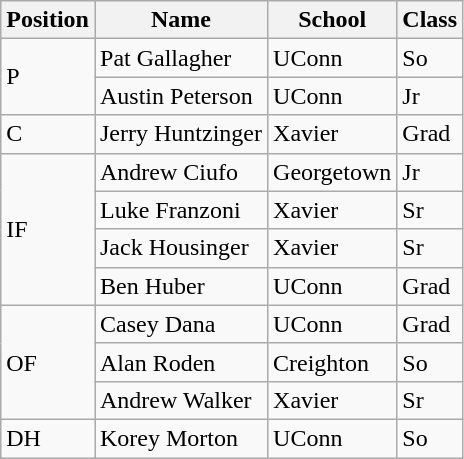<table class=wikitable>
<tr>
<th>Position</th>
<th>Name</th>
<th>School</th>
<th>Class</th>
</tr>
<tr>
<td rowspan=2>P</td>
<td>Pat Gallagher</td>
<td>UConn</td>
<td>So</td>
</tr>
<tr>
<td>Austin Peterson</td>
<td>UConn</td>
<td>Jr</td>
</tr>
<tr>
<td>C</td>
<td>Jerry Huntzinger</td>
<td>Xavier</td>
<td>Grad</td>
</tr>
<tr>
<td rowspan=4>IF</td>
<td>Andrew Ciufo</td>
<td>Georgetown</td>
<td>Jr</td>
</tr>
<tr>
<td>Luke Franzoni</td>
<td>Xavier</td>
<td>Sr</td>
</tr>
<tr>
<td>Jack Housinger</td>
<td>Xavier</td>
<td>Sr</td>
</tr>
<tr>
<td>Ben Huber</td>
<td>UConn</td>
<td>Grad</td>
</tr>
<tr>
<td rowspan=3>OF</td>
<td>Casey Dana</td>
<td>UConn</td>
<td>Grad</td>
</tr>
<tr>
<td>Alan Roden</td>
<td>Creighton</td>
<td>So</td>
</tr>
<tr>
<td>Andrew Walker</td>
<td>Xavier</td>
<td>Sr</td>
</tr>
<tr>
<td>DH</td>
<td>Korey Morton</td>
<td>UConn</td>
<td>So</td>
</tr>
</table>
